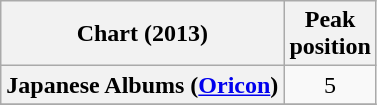<table class="wikitable sortable plainrowheaders" style="text-align:center">
<tr>
<th scope="col">Chart (2013)</th>
<th scope="col">Peak<br>position</th>
</tr>
<tr>
<th scope="row">Japanese Albums (<a href='#'>Oricon</a>)</th>
<td>5</td>
</tr>
<tr>
</tr>
</table>
